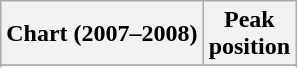<table class="wikitable sortable plainrowheaders"style="text-align:center">
<tr>
<th scope="col">Chart (2007–2008)</th>
<th scope="col">Peak<br>position</th>
</tr>
<tr>
</tr>
<tr>
</tr>
<tr>
</tr>
<tr>
</tr>
<tr>
</tr>
<tr>
</tr>
<tr>
</tr>
</table>
